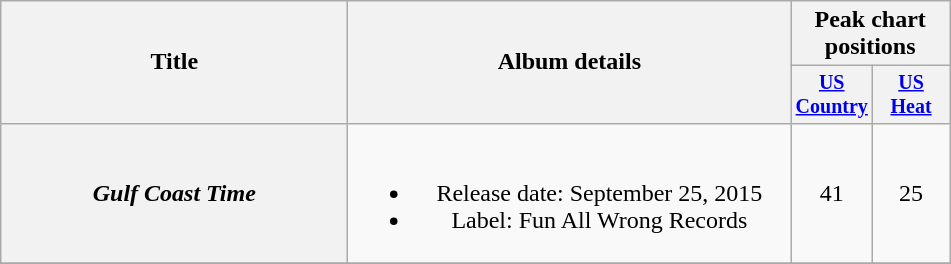<table class="wikitable plainrowheaders" style="text-align:center;">
<tr>
<th rowspan="2" style="width:14em;">Title</th>
<th rowspan="2" style="width:18em;">Album details</th>
<th colspan="2">Peak chart<br>positions</th>
</tr>
<tr style="font-size:smaller;">
<th width="45"><a href='#'>US Country</a></th>
<th width="45"><a href='#'>US<br>Heat</a></th>
</tr>
<tr>
<th scope="row"><em>Gulf Coast Time</em></th>
<td><br><ul><li>Release date: September 25, 2015</li><li>Label: Fun All Wrong Records</li></ul></td>
<td>41</td>
<td>25</td>
</tr>
<tr>
</tr>
</table>
